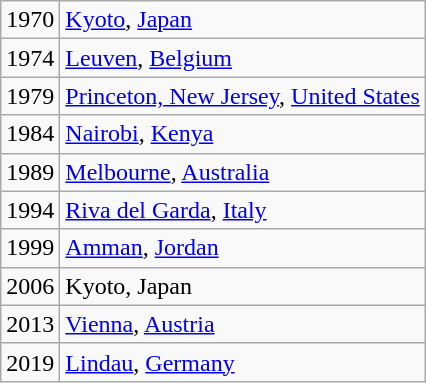<table class="wikitable">
<tr>
<td>1970</td>
<td><a href='#'>Kyoto</a>, <a href='#'>Japan</a></td>
</tr>
<tr>
<td>1974</td>
<td><a href='#'>Leuven</a>, <a href='#'>Belgium</a></td>
</tr>
<tr>
<td>1979</td>
<td><a href='#'>Princeton, New Jersey</a>, <a href='#'>United States</a></td>
</tr>
<tr>
<td>1984</td>
<td><a href='#'>Nairobi</a>, <a href='#'>Kenya</a></td>
</tr>
<tr>
<td>1989</td>
<td><a href='#'>Melbourne</a>, <a href='#'>Australia</a></td>
</tr>
<tr>
<td>1994</td>
<td><a href='#'>Riva del Garda</a>, <a href='#'>Italy</a></td>
</tr>
<tr>
<td>1999</td>
<td><a href='#'>Amman</a>, <a href='#'>Jordan</a></td>
</tr>
<tr>
<td>2006</td>
<td>Kyoto, Japan</td>
</tr>
<tr>
<td>2013</td>
<td><a href='#'>Vienna</a>, <a href='#'>Austria</a></td>
</tr>
<tr>
<td>2019</td>
<td><a href='#'>Lindau</a>, <a href='#'>Germany</a></td>
</tr>
</table>
